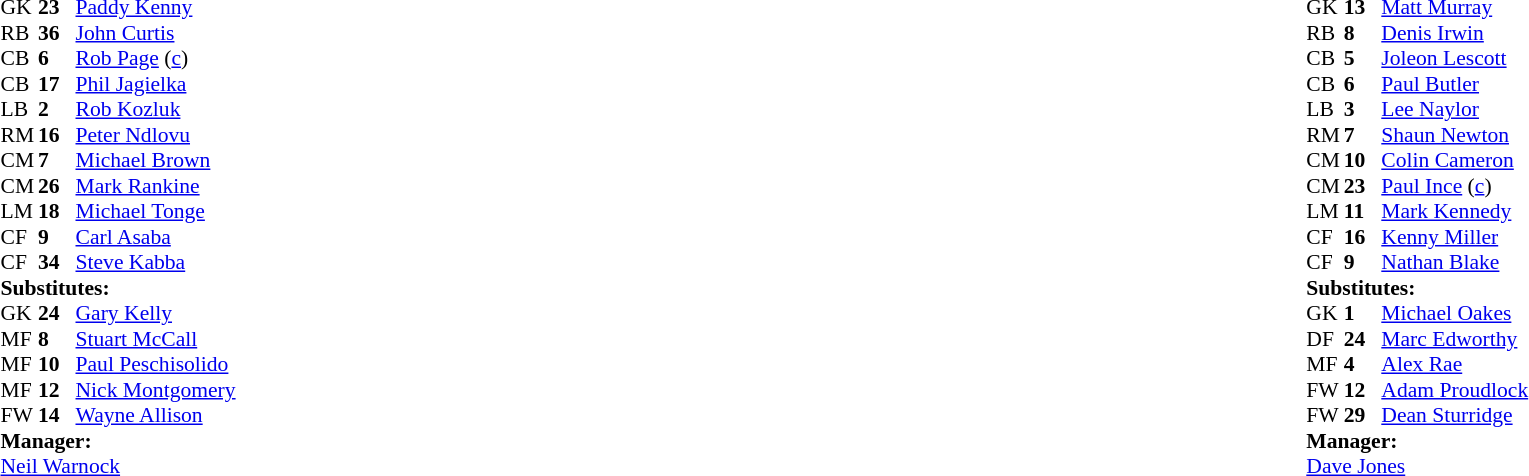<table width="100%">
<tr>
<td valign="top" width="50%"><br><table style="font-size: 90%" cellspacing="0" cellpadding="0">
<tr>
<td colspan="4"></td>
</tr>
<tr>
<th width="25"></th>
<th width="25"></th>
</tr>
<tr>
<td>GK</td>
<td><strong>23</strong></td>
<td> <a href='#'>Paddy Kenny</a></td>
</tr>
<tr>
<td>RB</td>
<td><strong>36</strong></td>
<td> <a href='#'>John Curtis</a></td>
</tr>
<tr>
<td>CB</td>
<td><strong>6</strong></td>
<td> <a href='#'>Rob Page</a> (<a href='#'>c</a>)</td>
</tr>
<tr>
<td>CB</td>
<td><strong>17</strong></td>
<td> <a href='#'>Phil Jagielka</a></td>
</tr>
<tr>
<td>LB</td>
<td><strong>2</strong></td>
<td> <a href='#'>Rob Kozluk</a></td>
</tr>
<tr>
<td>RM</td>
<td><strong>16</strong></td>
<td> <a href='#'>Peter Ndlovu</a></td>
<td></td>
<td></td>
</tr>
<tr>
<td>CM</td>
<td><strong>7</strong></td>
<td> <a href='#'>Michael Brown</a></td>
<td></td>
</tr>
<tr>
<td>CM</td>
<td><strong>26</strong></td>
<td> <a href='#'>Mark Rankine</a></td>
<td></td>
<td></td>
</tr>
<tr>
<td>LM</td>
<td><strong>18</strong></td>
<td> <a href='#'>Michael Tonge</a></td>
<td></td>
</tr>
<tr>
<td>CF</td>
<td><strong>9</strong></td>
<td> <a href='#'>Carl Asaba</a></td>
</tr>
<tr>
<td>CF</td>
<td><strong>34</strong></td>
<td> <a href='#'>Steve Kabba</a></td>
<td></td>
<td></td>
</tr>
<tr>
<td colspan=4><strong>Substitutes:</strong></td>
</tr>
<tr>
<td>GK</td>
<td><strong>24</strong></td>
<td> <a href='#'>Gary Kelly</a></td>
</tr>
<tr>
<td>MF</td>
<td><strong>8</strong></td>
<td> <a href='#'>Stuart McCall</a></td>
<td></td>
<td></td>
</tr>
<tr>
<td>MF</td>
<td><strong>10</strong></td>
<td> <a href='#'>Paul Peschisolido</a></td>
<td></td>
<td></td>
</tr>
<tr>
<td>MF</td>
<td><strong>12</strong></td>
<td> <a href='#'>Nick Montgomery</a></td>
</tr>
<tr>
<td>FW</td>
<td><strong>14</strong></td>
<td> <a href='#'>Wayne Allison</a></td>
<td></td>
<td></td>
</tr>
<tr>
<td colspan=4><strong>Manager:</strong></td>
</tr>
<tr>
<td colspan="4"> <a href='#'>Neil Warnock</a></td>
<td></td>
</tr>
</table>
</td>
<td valign="top" width="50%"><br><table style="font-size: 90%" cellspacing="0" cellpadding="0" align="center">
<tr>
<td colspan="4"></td>
</tr>
<tr>
<th width="25"></th>
<th width="25"></th>
</tr>
<tr>
<td>GK</td>
<td><strong>13</strong></td>
<td> <a href='#'>Matt Murray</a></td>
</tr>
<tr>
<td>RB</td>
<td><strong>8</strong></td>
<td> <a href='#'>Denis Irwin</a></td>
<td></td>
</tr>
<tr>
<td>CB</td>
<td><strong>5</strong></td>
<td> <a href='#'>Joleon Lescott</a></td>
</tr>
<tr>
<td>CB</td>
<td><strong>6</strong></td>
<td> <a href='#'>Paul Butler</a></td>
</tr>
<tr>
<td>LB</td>
<td><strong>3</strong></td>
<td> <a href='#'>Lee Naylor</a></td>
</tr>
<tr>
<td>RM</td>
<td><strong>7</strong></td>
<td> <a href='#'>Shaun Newton</a></td>
</tr>
<tr>
<td>CM</td>
<td><strong>10</strong></td>
<td> <a href='#'>Colin Cameron</a></td>
</tr>
<tr>
<td>CM</td>
<td><strong>23</strong></td>
<td> <a href='#'>Paul Ince</a> (<a href='#'>c</a>)</td>
</tr>
<tr>
<td>LM</td>
<td><strong>11</strong></td>
<td> <a href='#'>Mark Kennedy</a></td>
</tr>
<tr>
<td>CF</td>
<td><strong>16</strong></td>
<td> <a href='#'>Kenny Miller</a></td>
<td></td>
<td></td>
</tr>
<tr>
<td>CF</td>
<td><strong>9</strong></td>
<td> <a href='#'>Nathan Blake</a></td>
<td></td>
<td></td>
</tr>
<tr>
<td colspan=4><strong>Substitutes:</strong></td>
</tr>
<tr>
<td>GK</td>
<td><strong>1</strong></td>
<td> <a href='#'>Michael Oakes</a></td>
</tr>
<tr>
<td>DF</td>
<td><strong>24</strong></td>
<td> <a href='#'>Marc Edworthy</a></td>
</tr>
<tr>
<td>MF</td>
<td><strong>4</strong></td>
<td> <a href='#'>Alex Rae</a></td>
</tr>
<tr>
<td>FW</td>
<td><strong>12</strong></td>
<td> <a href='#'>Adam Proudlock</a></td>
<td></td>
<td></td>
</tr>
<tr>
<td>FW</td>
<td><strong>29</strong></td>
<td> <a href='#'>Dean Sturridge</a></td>
<td></td>
<td></td>
</tr>
<tr>
<td colspan=4><strong>Manager:</strong></td>
</tr>
<tr>
<td colspan="4"> <a href='#'>Dave Jones</a></td>
</tr>
<tr>
</tr>
</table>
</td>
</tr>
</table>
